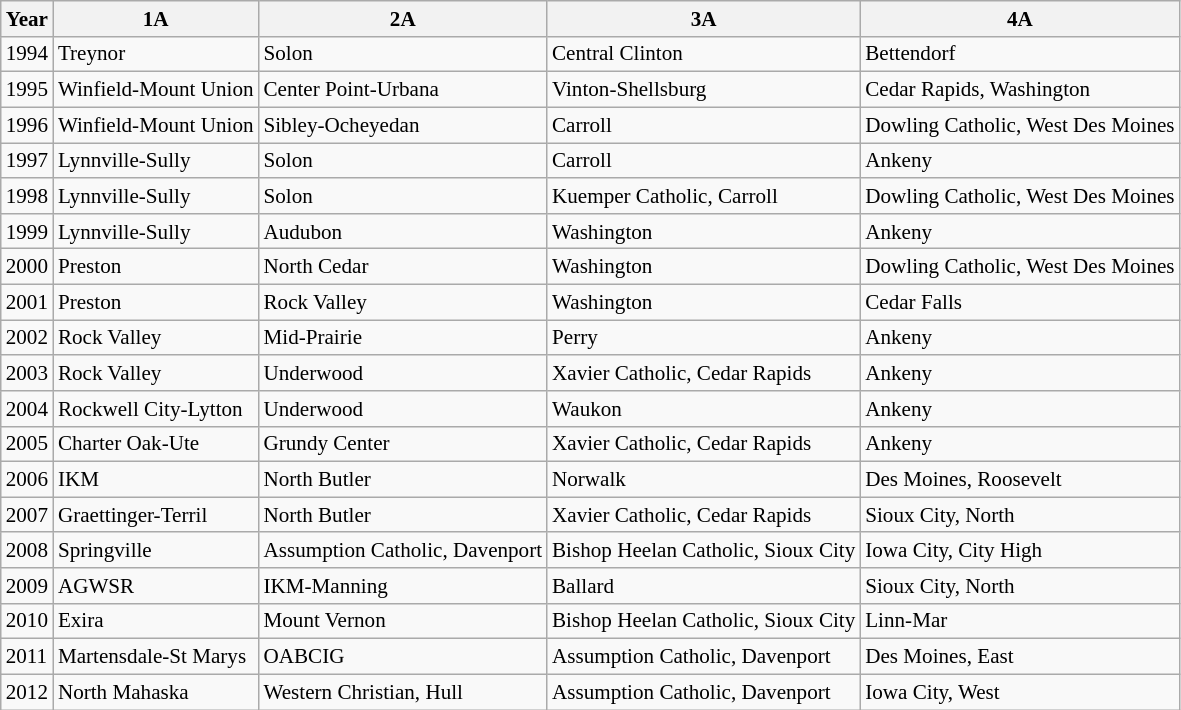<table class="wikitable collapsible collapsed" style="font-size:88%; min-width:40em">
<tr>
<th>Year</th>
<th>1A</th>
<th>2A</th>
<th>3A</th>
<th>4A</th>
</tr>
<tr>
<td>1994</td>
<td>Treynor</td>
<td>Solon</td>
<td>Central Clinton</td>
<td>Bettendorf</td>
</tr>
<tr>
<td>1995</td>
<td>Winfield-Mount Union</td>
<td>Center Point-Urbana</td>
<td>Vinton-Shellsburg</td>
<td>Cedar Rapids, Washington</td>
</tr>
<tr>
<td>1996</td>
<td>Winfield-Mount Union</td>
<td>Sibley-Ocheyedan</td>
<td>Carroll</td>
<td>Dowling Catholic, West Des Moines</td>
</tr>
<tr>
<td>1997</td>
<td>Lynnville-Sully</td>
<td>Solon</td>
<td>Carroll</td>
<td>Ankeny</td>
</tr>
<tr>
<td>1998</td>
<td>Lynnville-Sully</td>
<td>Solon</td>
<td>Kuemper Catholic, Carroll</td>
<td>Dowling Catholic, West Des Moines</td>
</tr>
<tr>
<td>1999</td>
<td>Lynnville-Sully</td>
<td>Audubon</td>
<td>Washington</td>
<td>Ankeny</td>
</tr>
<tr>
<td>2000</td>
<td>Preston</td>
<td>North Cedar</td>
<td>Washington</td>
<td>Dowling Catholic, West Des Moines</td>
</tr>
<tr>
<td>2001</td>
<td>Preston</td>
<td>Rock Valley</td>
<td>Washington</td>
<td>Cedar Falls</td>
</tr>
<tr>
<td>2002</td>
<td>Rock Valley</td>
<td>Mid-Prairie</td>
<td>Perry</td>
<td>Ankeny</td>
</tr>
<tr>
<td>2003</td>
<td>Rock Valley</td>
<td>Underwood</td>
<td>Xavier Catholic, Cedar Rapids</td>
<td>Ankeny</td>
</tr>
<tr>
<td>2004</td>
<td>Rockwell City-Lytton</td>
<td>Underwood</td>
<td>Waukon</td>
<td>Ankeny</td>
</tr>
<tr>
<td>2005</td>
<td>Charter Oak-Ute</td>
<td>Grundy Center</td>
<td>Xavier Catholic, Cedar Rapids</td>
<td>Ankeny</td>
</tr>
<tr>
<td>2006</td>
<td>IKM</td>
<td>North Butler</td>
<td>Norwalk</td>
<td>Des Moines, Roosevelt</td>
</tr>
<tr>
<td>2007</td>
<td>Graettinger-Terril</td>
<td>North Butler</td>
<td>Xavier Catholic, Cedar Rapids</td>
<td>Sioux City, North</td>
</tr>
<tr>
<td>2008</td>
<td>Springville</td>
<td>Assumption Catholic, Davenport</td>
<td>Bishop Heelan Catholic, Sioux City</td>
<td>Iowa City, City High</td>
</tr>
<tr>
<td>2009</td>
<td>AGWSR</td>
<td>IKM-Manning</td>
<td>Ballard</td>
<td>Sioux City, North</td>
</tr>
<tr>
<td>2010</td>
<td>Exira</td>
<td>Mount Vernon</td>
<td>Bishop Heelan Catholic, Sioux City</td>
<td>Linn-Mar</td>
</tr>
<tr>
<td>2011</td>
<td>Martensdale-St Marys</td>
<td>OABCIG</td>
<td>Assumption Catholic, Davenport</td>
<td>Des Moines, East</td>
</tr>
<tr>
<td>2012</td>
<td>North Mahaska</td>
<td>Western Christian, Hull</td>
<td>Assumption Catholic, Davenport</td>
<td>Iowa City, West</td>
</tr>
</table>
